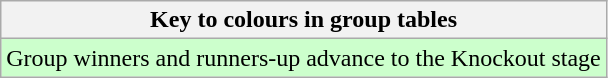<table class="wikitable">
<tr>
<th>Key to colours in group tables</th>
</tr>
<tr bgcolor=#ccffcc>
<td>Group winners and runners-up advance to the Knockout stage</td>
</tr>
</table>
